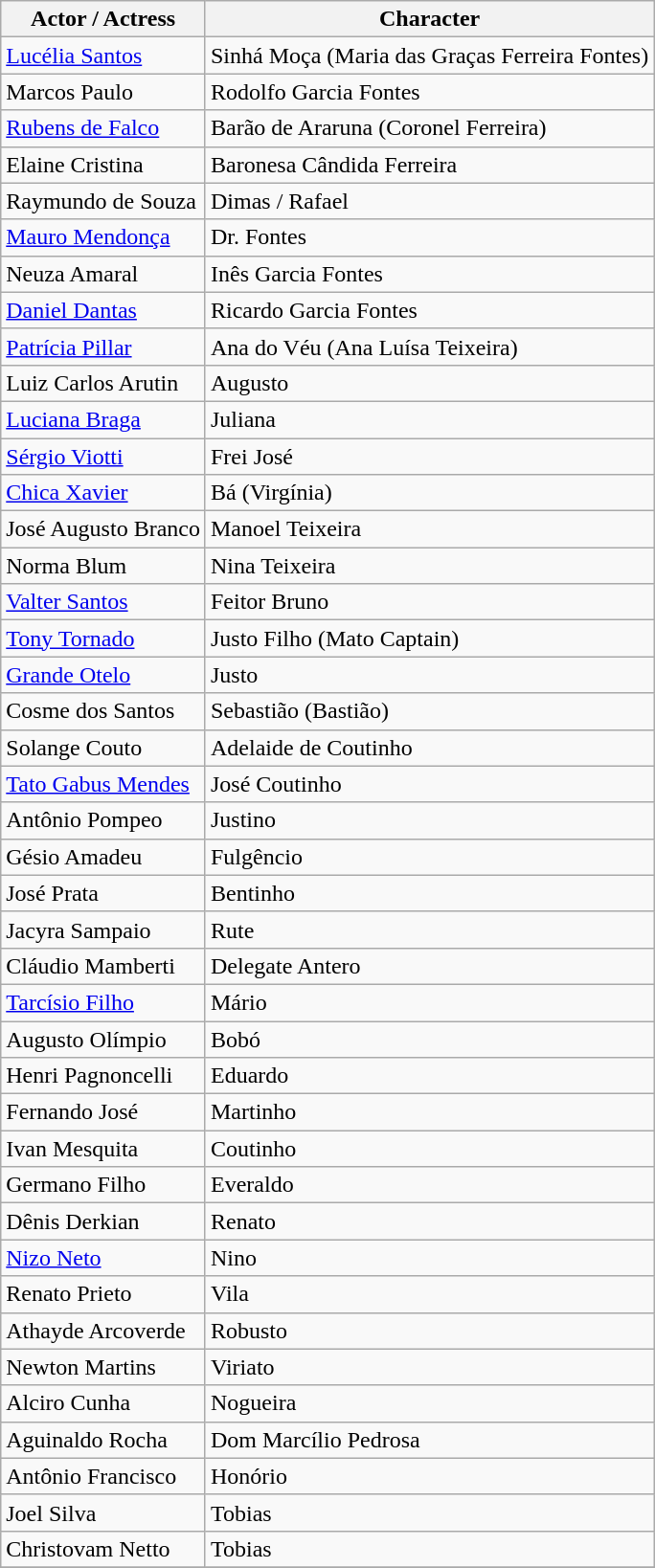<table class="wikitable sortable">
<tr>
<th>Actor / Actress</th>
<th>Character</th>
</tr>
<tr>
<td><a href='#'>Lucélia Santos</a></td>
<td>Sinhá Moça (Maria das Graças Ferreira Fontes)</td>
</tr>
<tr>
<td>Marcos Paulo</td>
<td>Rodolfo Garcia Fontes</td>
</tr>
<tr>
<td><a href='#'>Rubens de Falco</a></td>
<td>Barão de Araruna (Coronel Ferreira)</td>
</tr>
<tr>
<td>Elaine Cristina</td>
<td>Baronesa Cândida Ferreira</td>
</tr>
<tr>
<td>Raymundo de Souza</td>
<td>Dimas / Rafael</td>
</tr>
<tr>
<td><a href='#'>Mauro Mendonça</a></td>
<td>Dr. Fontes</td>
</tr>
<tr>
<td>Neuza Amaral</td>
<td>Inês Garcia Fontes</td>
</tr>
<tr>
<td><a href='#'>Daniel Dantas</a></td>
<td>Ricardo Garcia Fontes</td>
</tr>
<tr>
<td><a href='#'>Patrícia Pillar</a></td>
<td>Ana do Véu (Ana Luísa Teixeira)</td>
</tr>
<tr>
<td>Luiz Carlos Arutin</td>
<td>Augusto</td>
</tr>
<tr>
<td><a href='#'>Luciana Braga</a></td>
<td>Juliana</td>
</tr>
<tr>
<td><a href='#'>Sérgio Viotti</a></td>
<td>Frei José</td>
</tr>
<tr>
<td><a href='#'>Chica Xavier</a></td>
<td>Bá (Virgínia)</td>
</tr>
<tr>
<td>José Augusto Branco</td>
<td>Manoel Teixeira</td>
</tr>
<tr>
<td>Norma Blum</td>
<td>Nina Teixeira</td>
</tr>
<tr>
<td><a href='#'>Valter Santos</a></td>
<td>Feitor Bruno</td>
</tr>
<tr>
<td><a href='#'>Tony Tornado</a></td>
<td>Justo Filho (Mato Captain)</td>
</tr>
<tr>
<td><a href='#'>Grande Otelo</a></td>
<td>Justo</td>
</tr>
<tr>
<td>Cosme dos Santos</td>
<td>Sebastião (Bastião)</td>
</tr>
<tr>
<td>Solange Couto</td>
<td>Adelaide de Coutinho</td>
</tr>
<tr>
<td><a href='#'>Tato Gabus Mendes</a></td>
<td>José Coutinho</td>
</tr>
<tr>
<td>Antônio Pompeo</td>
<td>Justino</td>
</tr>
<tr>
<td>Gésio Amadeu</td>
<td>Fulgêncio</td>
</tr>
<tr>
<td>José Prata</td>
<td>Bentinho</td>
</tr>
<tr>
<td>Jacyra Sampaio</td>
<td>Rute</td>
</tr>
<tr>
<td>Cláudio Mamberti</td>
<td>Delegate Antero</td>
</tr>
<tr>
<td><a href='#'>Tarcísio Filho</a></td>
<td>Mário</td>
</tr>
<tr>
<td>Augusto Olímpio</td>
<td>Bobó</td>
</tr>
<tr>
<td>Henri Pagnoncelli</td>
<td>Eduardo</td>
</tr>
<tr>
<td>Fernando José</td>
<td>Martinho</td>
</tr>
<tr>
<td>Ivan Mesquita</td>
<td>Coutinho</td>
</tr>
<tr>
<td>Germano Filho</td>
<td>Everaldo</td>
</tr>
<tr>
<td>Dênis Derkian</td>
<td>Renato</td>
</tr>
<tr>
<td><a href='#'>Nizo Neto</a></td>
<td>Nino</td>
</tr>
<tr>
<td>Renato Prieto</td>
<td>Vila</td>
</tr>
<tr>
<td>Athayde Arcoverde</td>
<td>Robusto</td>
</tr>
<tr>
<td>Newton Martins</td>
<td>Viriato</td>
</tr>
<tr>
<td>Alciro Cunha</td>
<td>Nogueira</td>
</tr>
<tr>
<td>Aguinaldo Rocha</td>
<td>Dom Marcílio Pedrosa</td>
</tr>
<tr>
<td>Antônio Francisco</td>
<td>Honório</td>
</tr>
<tr>
<td>Joel Silva</td>
<td>Tobias</td>
</tr>
<tr>
<td>Christovam Netto</td>
<td>Tobias</td>
</tr>
<tr>
</tr>
</table>
